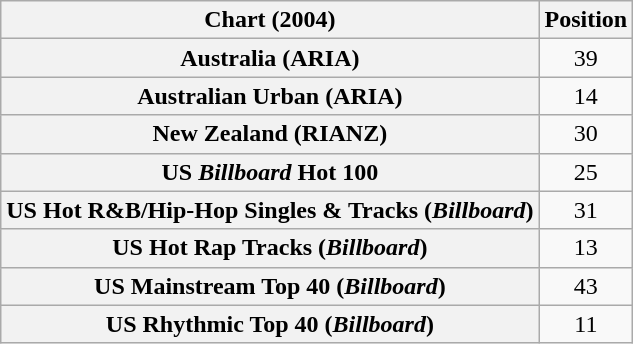<table class="wikitable sortable plainrowheaders" style="text-align:center">
<tr>
<th>Chart (2004)</th>
<th>Position</th>
</tr>
<tr>
<th scope="row">Australia (ARIA)</th>
<td>39</td>
</tr>
<tr>
<th scope="row">Australian Urban (ARIA)</th>
<td>14</td>
</tr>
<tr>
<th scope="row">New Zealand (RIANZ)</th>
<td>30</td>
</tr>
<tr>
<th scope="row">US <em>Billboard</em> Hot 100</th>
<td>25</td>
</tr>
<tr>
<th scope="row">US Hot R&B/Hip-Hop Singles & Tracks (<em>Billboard</em>)</th>
<td>31</td>
</tr>
<tr>
<th scope="row">US Hot Rap Tracks (<em>Billboard</em>)</th>
<td>13</td>
</tr>
<tr>
<th scope="row">US Mainstream Top 40 (<em>Billboard</em>)</th>
<td>43</td>
</tr>
<tr>
<th scope="row">US Rhythmic Top 40 (<em>Billboard</em>)</th>
<td>11</td>
</tr>
</table>
